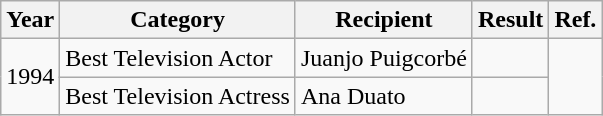<table class = "wikitable sortable">
<tr>
<th>Year</th>
<th>Category</th>
<th>Recipient</th>
<th>Result</th>
<th>Ref.</th>
</tr>
<tr>
<td rowspan=2>1994</td>
<td>Best Television Actor</td>
<td>Juanjo Puigcorbé</td>
<td></td>
<td rowspan="2"></td>
</tr>
<tr>
<td>Best Television Actress</td>
<td>Ana Duato</td>
<td></td>
</tr>
</table>
